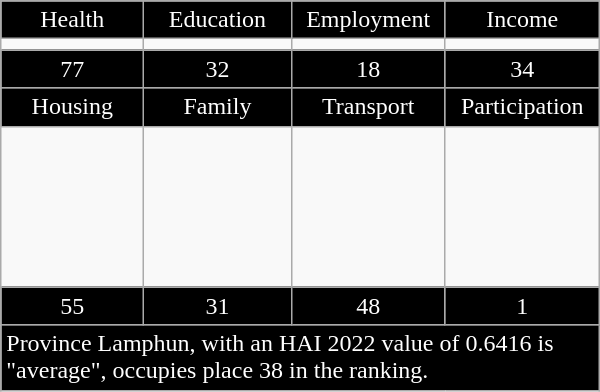<table class="wikitable floatright" style="width:400px;">
<tr>
<td style="text-align:center; width:100px; background:black; color:white;">Health</td>
<td style="text-align:center; width:100px; background:black; color:white;">Education</td>
<td style="text-align:center; width:100px; background:black; color:white;">Employment</td>
<td style="text-align:center; width:100px; background:black; color:white;">Income</td>
</tr>
<tr>
<td></td>
<td></td>
<td></td>
<td></td>
</tr>
<tr>
<td style="text-align:center; background:black; color:white;">77</td>
<td style="text-align:center; background:black; color:white;">32</td>
<td style="text-align:center; background:black; color:white;">18</td>
<td style="text-align:center; background:black; color:white;">34</td>
</tr>
<tr>
<td style="text-align:center; background:black; color:white;">Housing</td>
<td style="text-align:center; background:black; color:white;">Family</td>
<td style="text-align:center; background:black; color:white;">Transport</td>
<td style="text-align:center; background:black; color:white;">Participation</td>
</tr>
<tr>
<td style="height:100px;"></td>
<td></td>
<td></td>
<td></td>
</tr>
<tr>
<td style="text-align:center; background:black; color:white;">55</td>
<td style="text-align:center; background:black; color:white;">31</td>
<td style="text-align:center; background:black; color:white;">48</td>
<td style="text-align:center; background:black; color:white;">1</td>
</tr>
<tr>
<td colspan="4"; style="background:black; color:white;">Province Lamphun, with an HAI 2022 value of 0.6416 is "average", occupies place 38 in the ranking.</td>
</tr>
</table>
